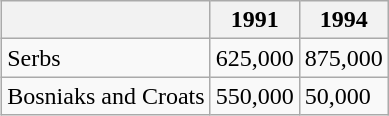<table class="wikitable" style="float: right;" color="blue">
<tr>
<th></th>
<th>1991</th>
<th>1994</th>
</tr>
<tr>
<td align=left>Serbs</td>
<td>625,000</td>
<td>875,000</td>
</tr>
<tr>
<td align=left>Bosniaks and Croats</td>
<td>550,000</td>
<td>50,000</td>
</tr>
</table>
